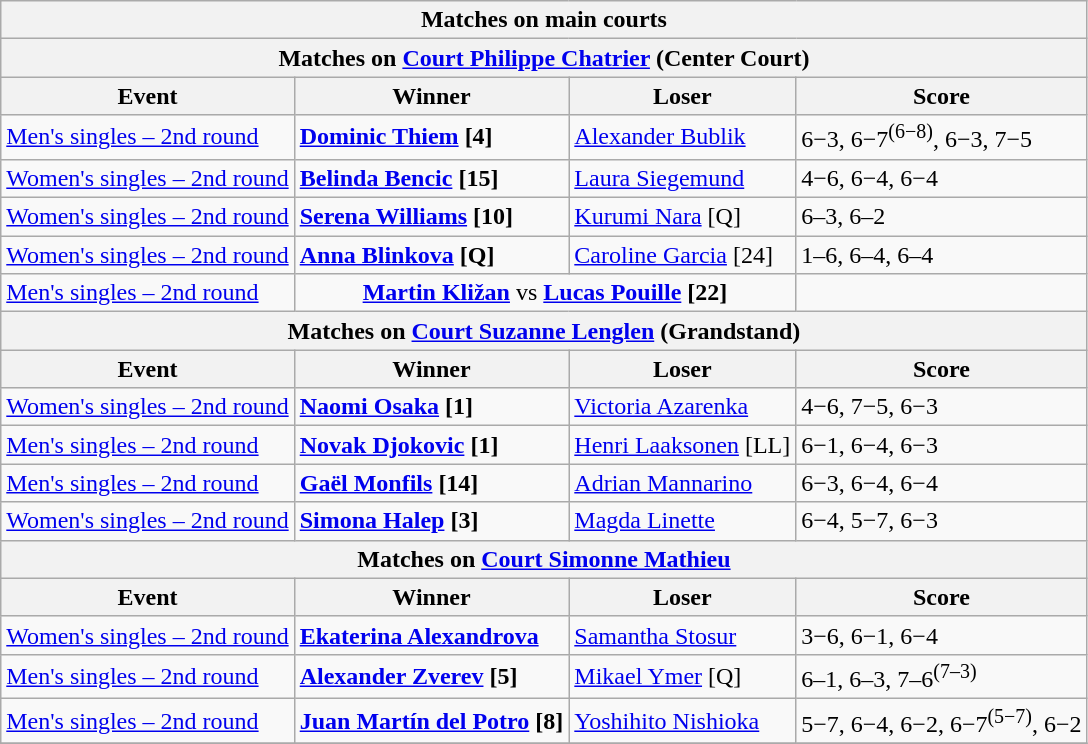<table class="wikitable">
<tr>
<th colspan=4 style=white-space:nowrap>Matches on main courts</th>
</tr>
<tr>
<th colspan=4>Matches on <a href='#'>Court Philippe Chatrier</a> (Center Court)</th>
</tr>
<tr>
<th>Event</th>
<th>Winner</th>
<th>Loser</th>
<th>Score</th>
</tr>
<tr>
<td><a href='#'>Men's singles – 2nd round</a></td>
<td> <strong><a href='#'>Dominic Thiem</a> [4]</strong></td>
<td> <a href='#'>Alexander Bublik</a></td>
<td>6−3, 6−7<sup>(6−8)</sup>, 6−3, 7−5</td>
</tr>
<tr>
<td><a href='#'>Women's singles – 2nd round</a></td>
<td> <strong><a href='#'>Belinda Bencic</a> [15]</strong></td>
<td> <a href='#'>Laura Siegemund</a></td>
<td>4−6, 6−4, 6−4</td>
</tr>
<tr>
<td><a href='#'>Women's singles – 2nd round</a></td>
<td> <strong><a href='#'>Serena Williams</a> [10]</strong></td>
<td> <a href='#'>Kurumi Nara</a> [Q]</td>
<td>6–3, 6–2</td>
</tr>
<tr>
<td><a href='#'>Women's singles – 2nd round</a></td>
<td> <strong><a href='#'>Anna Blinkova</a> [Q]</strong></td>
<td> <a href='#'>Caroline Garcia</a> [24]</td>
<td>1–6, 6–4, 6–4</td>
</tr>
<tr>
<td><a href='#'>Men's singles – 2nd round</a></td>
<td colspan="2" align="center"> <strong><a href='#'>Martin Kližan</a></strong> vs  <strong><a href='#'>Lucas Pouille</a> [22]</strong></td>
<td></td>
</tr>
<tr>
<th colspan=4>Matches on <a href='#'>Court Suzanne Lenglen</a> (Grandstand)</th>
</tr>
<tr>
<th>Event</th>
<th>Winner</th>
<th>Loser</th>
<th>Score</th>
</tr>
<tr>
<td><a href='#'>Women's singles – 2nd round</a></td>
<td> <strong><a href='#'>Naomi Osaka</a> [1]</strong></td>
<td> <a href='#'>Victoria Azarenka</a></td>
<td>4−6, 7−5, 6−3</td>
</tr>
<tr>
<td><a href='#'>Men's singles – 2nd round</a></td>
<td> <strong><a href='#'>Novak Djokovic</a> [1]</strong></td>
<td> <a href='#'>Henri Laaksonen</a> [LL]</td>
<td>6−1, 6−4, 6−3</td>
</tr>
<tr>
<td><a href='#'>Men's singles – 2nd round</a></td>
<td> <strong><a href='#'>Gaël Monfils</a> [14]</strong></td>
<td> <a href='#'>Adrian Mannarino</a></td>
<td>6−3, 6−4, 6−4</td>
</tr>
<tr>
<td><a href='#'>Women's singles – 2nd round</a></td>
<td> <strong><a href='#'>Simona Halep</a> [3]</strong></td>
<td> <a href='#'>Magda Linette</a></td>
<td>6−4, 5−7, 6−3</td>
</tr>
<tr>
<th colspan=4>Matches on <a href='#'>Court Simonne Mathieu</a></th>
</tr>
<tr>
<th>Event</th>
<th>Winner</th>
<th>Loser</th>
<th>Score</th>
</tr>
<tr>
<td><a href='#'>Women's singles – 2nd round</a></td>
<td> <strong><a href='#'>Ekaterina Alexandrova</a></strong></td>
<td> <a href='#'>Samantha Stosur</a></td>
<td>3−6, 6−1, 6−4</td>
</tr>
<tr>
<td><a href='#'>Men's singles – 2nd round</a></td>
<td> <strong><a href='#'>Alexander Zverev</a> [5]</strong></td>
<td> <a href='#'>Mikael Ymer</a> [Q]</td>
<td>6–1, 6–3, 7–6<sup>(7–3)</sup></td>
</tr>
<tr>
<td><a href='#'>Men's singles – 2nd round</a></td>
<td> <strong><a href='#'>Juan Martín del Potro</a> [8]</strong></td>
<td> <a href='#'>Yoshihito Nishioka</a></td>
<td>5−7, 6−4, 6−2, 6−7<sup>(5−7)</sup>, 6−2</td>
</tr>
<tr>
</tr>
</table>
